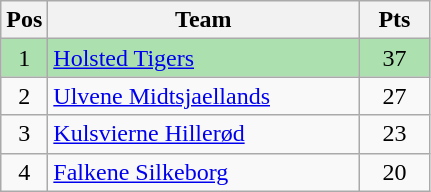<table class="wikitable" style="font-size: 100%">
<tr>
<th width=20>Pos</th>
<th width=200>Team</th>
<th width=40>Pts</th>
</tr>
<tr align=center style="background:#ACE1AF;">
<td>1</td>
<td align="left"><a href='#'>Holsted Tigers</a></td>
<td>37</td>
</tr>
<tr align=center>
<td>2</td>
<td align="left"><a href='#'>Ulvene Midtsjaellands</a></td>
<td>27</td>
</tr>
<tr align=center>
<td>3</td>
<td align="left"><a href='#'>Kulsvierne Hillerød</a></td>
<td>23</td>
</tr>
<tr align=center>
<td>4</td>
<td align="left"><a href='#'>Falkene Silkeborg</a></td>
<td>20</td>
</tr>
</table>
